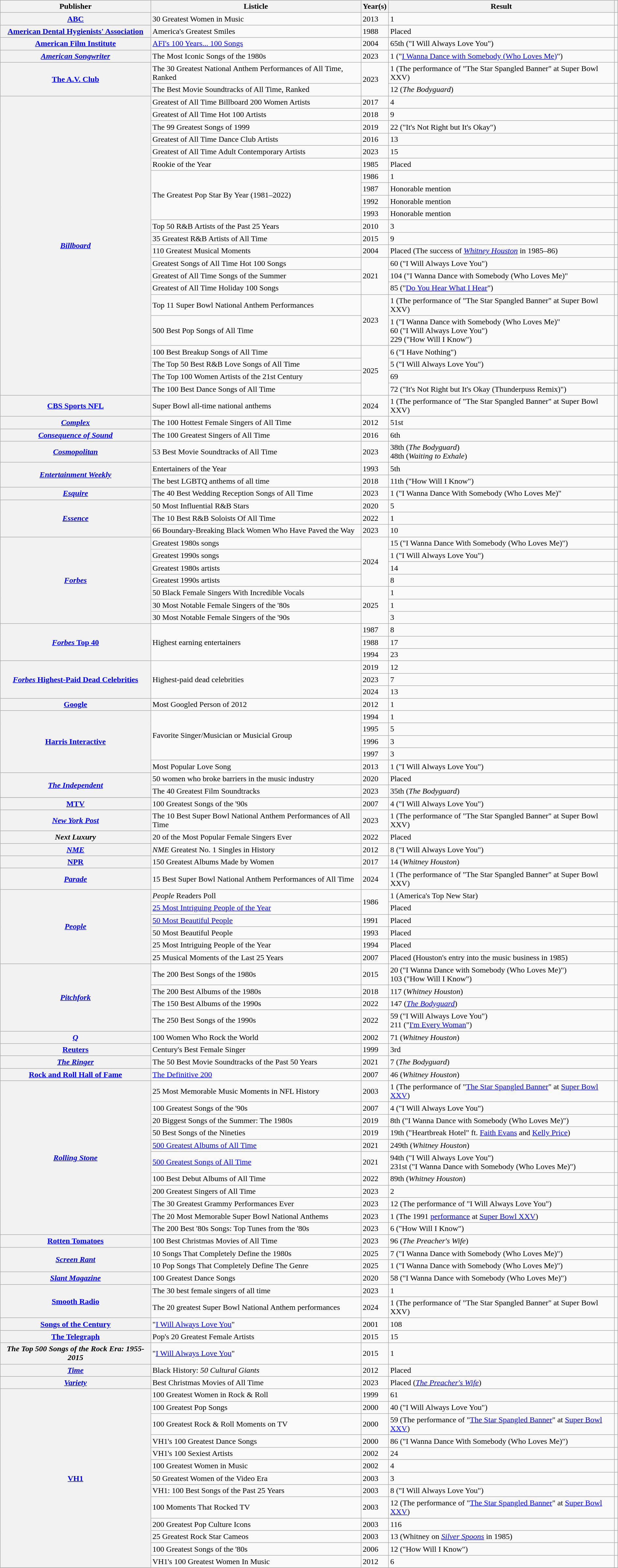<table class="wikitable plainrowheaders sortable" style="margin-right: 0;">
<tr>
<th scope="col">Publisher</th>
<th scope="col">Listicle</th>
<th scope="col">Year(s)</th>
<th scope="col">Result</th>
<th scope="col" class="unsortable"></th>
</tr>
<tr>
<th scope="row"><a href='#'>ABC</a></th>
<td>30 Greatest Women in Music</td>
<td>2013</td>
<td>1</td>
<td style="text-align:center;"></td>
</tr>
<tr>
<th scope="row"><a href='#'>American Dental Hygienists' Association</a></th>
<td>America's Greatest Smiles</td>
<td>1988</td>
<td>Placed</td>
<td style="text-align:center;"></td>
</tr>
<tr>
<th scope="row"><a href='#'>American Film Institute</a></th>
<td><a href='#'>AFI's 100 Years... 100 Songs</a></td>
<td>2004</td>
<td>65th ("I Will Always Love You")</td>
<td style="text-align:center;"></td>
</tr>
<tr>
<th scope="row" rowspan="1"><em><a href='#'>American Songwriter</a></em></th>
<td>The Most Iconic Songs of the 1980s</td>
<td rowspan="1">2023</td>
<td>1 ("<a href='#'>I Wanna Dance with Somebody (Who Loves Me)</a>")</td>
<td style="text-align:center;"></td>
</tr>
<tr>
<th scope="row" rowspan="2"><a href='#'>The A.V. Club</a></th>
<td>The 30 Greatest National Anthem Performances of All Time, Ranked</td>
<td rowspan="2">2023</td>
<td>1 (The performance of "The Star Spangled Banner" at Super Bowl XXV)</td>
<td style="text-align:center;"></td>
</tr>
<tr>
<td>The Best Movie Soundtracks of All Time, Ranked</td>
<td>12 (<em>The Bodyguard</em>)</td>
<td style="text-align:center;"></td>
</tr>
<tr>
<th scope="row" rowspan="22"><em><a href='#'>Billboard</a></em></th>
<td rowspan="1">Greatest of All Time Billboard 200 Women Artists</td>
<td>2017</td>
<td>4</td>
<td style="text-align:center;"></td>
</tr>
<tr>
<td rowspan="1">Greatest of All Time Hot 100 Artists</td>
<td>2018</td>
<td>9</td>
<td style="text-align:center;"></td>
</tr>
<tr>
<td rowspan="1">The 99 Greatest Songs of 1999</td>
<td>2019</td>
<td>22 ("It's Not Right but It's Okay")</td>
<td style="text-align:center;"></td>
</tr>
<tr>
<td rowspan="1">Greatest of All Time Dance Club Artists</td>
<td>2016</td>
<td>13</td>
<td style="text-align:center;"></td>
</tr>
<tr>
<td rowspan="1">Greatest of All Time Adult Contemporary Artists</td>
<td>2023</td>
<td>15</td>
<td style="text-align:center;"></td>
</tr>
<tr>
<td rowspan="1">Rookie of the Year</td>
<td>1985</td>
<td>Placed</td>
<td style="text-align:center;"></td>
</tr>
<tr>
<td rowspan="4">The Greatest Pop Star By Year (1981–2022)</td>
<td>1986</td>
<td>1</td>
<td style="text-align:center;"></td>
</tr>
<tr>
<td>1987</td>
<td>Honorable mention</td>
<td style="text-align:center;"></td>
</tr>
<tr>
<td>1992</td>
<td>Honorable mention</td>
<td style="text-align:center;"></td>
</tr>
<tr>
<td>1993</td>
<td>Honorable mention</td>
<td style="text-align:center;"></td>
</tr>
<tr>
<td rowspan="1">Top 50 R&B Artists of the Past 25 Years</td>
<td>2010</td>
<td>3</td>
<td style="text-align:center;"></td>
</tr>
<tr>
<td rowspan="1">35 Greatest R&B Artists of All Time</td>
<td>2015</td>
<td>9</td>
<td style="text-align:center;"></td>
</tr>
<tr>
<td rowspan="1">110 Greatest Musical Moments</td>
<td>2004</td>
<td>Placed (The success of <em><a href='#'>Whitney Houston</a></em> in 1985–86)</td>
<td style="text-align:center;"></td>
</tr>
<tr>
<td rowspan="1">Greatest Songs of All Time Hot 100 Songs</td>
<td rowspan="3">2021</td>
<td>60 ("I Will Always Love You")</td>
<td style="text-align:center;"></td>
</tr>
<tr>
<td rowspan="1">Greatest of All Time Songs of the Summer</td>
<td>104 ("I Wanna Dance with Somebody (Who Loves Me)"</td>
<td style="text-align:center;"></td>
</tr>
<tr>
<td rowspan="1">Greatest of All Time Holiday 100 Songs</td>
<td>85 ("<a href='#'>Do You Hear What I Hear</a>")</td>
<td style="text-align:center;"></td>
</tr>
<tr>
<td rowspan="1">Top 11 Super Bowl National Anthem Performances</td>
<td rowspan="2">2023</td>
<td>1 (The performance of "The Star Spangled Banner" at Super Bowl XXV)</td>
<td style="text-align:center;"></td>
</tr>
<tr>
<td rowspan="1">500 Best Pop Songs of All Time</td>
<td>1 ("I Wanna Dance with Somebody (Who Loves Me)"<br> 60 ("I Will Always Love You") <br> 229 ("How Will I Know")</td>
<td style="text-align:center;"></td>
</tr>
<tr>
<td>100 Best Breakup Songs of All Time</td>
<td rowspan="4">2025</td>
<td>6 ("I Have Nothing")</td>
<td style="text-align:center;"></td>
</tr>
<tr>
<td>The Top 50 Best R&B Love Songs of All Time</td>
<td>5 ("I Will Always Love You")</td>
<td style="text-align:center;"></td>
</tr>
<tr>
<td>The Top 100 Women Artists of the 21st Century</td>
<td>69</td>
<td style="text-align:center;"></td>
</tr>
<tr>
<td>The 100 Best Dance Songs of All Time</td>
<td>72 ("It's Not Right but It's Okay (Thunderpuss Remix)")</td>
<td style="text-align:center;"></td>
</tr>
<tr>
<th scope="row"><a href='#'>CBS Sports NFL</a></th>
<td rowspan="1">Super Bowl all-time national anthems</td>
<td>2024</td>
<td>1 (The performance of "The Star Spangled Banner" at Super Bowl XXV)</td>
<td style="text-align:center;"></td>
</tr>
<tr>
<th scope="row"><em><a href='#'>Complex</a></em></th>
<td rowspan="1">The 100 Hottest Female Singers of All Time</td>
<td>2012</td>
<td>51st</td>
<td style="text-align:center;"></td>
</tr>
<tr>
<th scope="row"><em><a href='#'>Consequence of Sound</a></em></th>
<td rowspan="1">The 100 Greatest Singers of All Time</td>
<td>2016</td>
<td>6th</td>
<td style="text-align:center;"></td>
</tr>
<tr>
<th scope="row"><em><a href='#'>Cosmopolitan</a></em></th>
<td rowspan="1">53 Best Movie Soundtracks of All Time</td>
<td>2023</td>
<td>38th (<em>The Bodyguard</em>)<br>48th (<em>Waiting to Exhale</em>)</td>
<td style="text-align:center;"></td>
</tr>
<tr>
<th scope="row" rowspan="2"><em><a href='#'>Entertainment Weekly</a></em></th>
<td rowspan="1">Entertainers of the Year</td>
<td>1993</td>
<td>5th</td>
<td style="text-align:center;"></td>
</tr>
<tr>
<td rowspan="1">The best LGBTQ anthems of all time</td>
<td>2018</td>
<td>11th ("How Will I Know")</td>
<td style="text-align:center;"></td>
</tr>
<tr>
<th scope="row"><em><a href='#'>Esquire</a></em></th>
<td rowspan="1">The 40 Best Wedding Reception Songs of All Time</td>
<td>2023</td>
<td>1 ("I Wanna Dance With Somebody (Who Loves Me)"</td>
<td style="text-align:center;"></td>
</tr>
<tr>
<th scope="row" rowspan="3"><em><a href='#'>Essence</a></em></th>
<td rowspan="1">50 Most Influential R&B Stars</td>
<td>2020</td>
<td>5</td>
<td style="text-align:center;"></td>
</tr>
<tr>
<td rowspan="1">The 10 Best R&B Soloists Of All Time</td>
<td>2022</td>
<td>1</td>
<td style="text-align:center;"></td>
</tr>
<tr>
<td rowspan="1">66 Boundary-Breaking Black Women Who Have Paved the Way</td>
<td>2023</td>
<td>10</td>
<td style="text-align:center;"></td>
</tr>
<tr>
<th scope="row" rowspan="7"><em><a href='#'>Forbes</a></em></th>
<td rowspan="1">Greatest 1980s songs</td>
<td rowspan="4">2024</td>
<td>15 ("I Wanna Dance With Somebody (Who Loves Me)")</td>
<td style="text-align:center;"></td>
</tr>
<tr>
<td rowspan="1">Greatest 1990s songs</td>
<td>1 ("I Will Always Love You")</td>
<td style="text-align:center;"></td>
</tr>
<tr>
<td rowspan="1">Greatest 1980s artists</td>
<td>14</td>
<td style="text-align:center;"></td>
</tr>
<tr>
<td rowspan="1">Greatest 1990s artists</td>
<td>8</td>
<td style="text-align:center;"></td>
</tr>
<tr>
<td rowspan="1">50 Black Female Singers With Incredible Vocals</td>
<td rowspan="3">2025</td>
<td>1</td>
<td style="text-align:center;"></td>
</tr>
<tr>
<td rowspan="1">30 Most Notable Female Singers of the '80s</td>
<td>1</td>
<td style="text-align:center;"></td>
</tr>
<tr>
<td rowspan="1">30 Most Notable Female Singers of the '90s</td>
<td>3</td>
<td style="text-align:center;"></td>
</tr>
<tr>
<th scope="row" rowspan="3"><a href='#'><em>Forbes</em> Top 40</a></th>
<td rowspan="3">Highest earning entertainers</td>
<td>1987</td>
<td>8</td>
<td style="text-align:center;"><br></td>
</tr>
<tr>
<td>1988</td>
<td>17</td>
<td style="text-align:center;"></td>
</tr>
<tr>
<td>1994</td>
<td>23</td>
<td style="text-align:center;"></td>
</tr>
<tr>
<th scope="row" rowspan="3"><a href='#'><em>Forbes</em> Highest-Paid Dead Celebrities</a></th>
<td rowspan="3">Highest-paid dead celebrities</td>
<td>2019</td>
<td>12</td>
<td style="text-align:center;"></td>
</tr>
<tr>
<td>2023</td>
<td>7</td>
<td style="text-align:center;"></td>
</tr>
<tr>
<td>2024</td>
<td>13</td>
<td style="text-align:center;"></td>
</tr>
<tr>
<th scope="row"><a href='#'>Google</a></th>
<td>Most Googled Person of 2012</td>
<td>2012</td>
<td>1</td>
<td style="text-align:center;"></td>
</tr>
<tr>
<th scope="row" rowspan="5"><a href='#'>Harris Interactive</a></th>
<td rowspan="4">Favorite Singer/Musician or Musicial Group</td>
<td>1994</td>
<td>1</td>
<td style="text-align:center;"><br></td>
</tr>
<tr>
<td>1995</td>
<td>5</td>
<td style="text-align:center;"></td>
</tr>
<tr>
<td>1996</td>
<td>3</td>
<td style="text-align:center;"></td>
</tr>
<tr>
<td>1997</td>
<td>3</td>
<td style="text-align:center;"></td>
</tr>
<tr>
<td>Most Popular Love Song</td>
<td>2013</td>
<td>1 ("I Will Always Love You")</td>
<td style="text-align:center;"></td>
</tr>
<tr>
<th scope="row" rowspan="2"><em><a href='#'>The Independent</a></em></th>
<td>50 women who broke barriers in the music industry</td>
<td>2020</td>
<td>Placed</td>
<td style="text-align:center;"></td>
</tr>
<tr>
<td>The 40 Greatest Film Soundtracks</td>
<td>2023</td>
<td>35th (<em>The Bodyguard</em>)</td>
<td style="text-align:center;"></td>
</tr>
<tr>
</tr>
<tr>
<th scope="row"><a href='#'>MTV</a></th>
<td rowspan="1">100 Greatest Songs of the '90s</td>
<td>2007</td>
<td>4 ("I Will Always Love You")</td>
<td style="text-align:center;"></td>
</tr>
<tr>
<th scope="row"><em><a href='#'>New York Post</a></em></th>
<td>The 10 Best Super Bowl National Anthem Performances of All Time</td>
<td>2023</td>
<td>1  (The performance of "The Star Spangled Banner" at Super Bowl XXV)</td>
<td style="text-align:center;"></td>
</tr>
<tr>
<th scope="row"><em>Next Luxury</em></th>
<td>20 of the Most Popular Female Singers Ever</td>
<td>2022</td>
<td>Placed</td>
<td style="text-align:center;"></td>
</tr>
<tr>
<th scope="row"><em><a href='#'>NME</a></em></th>
<td><em>NME</em> Greatest No. 1 Singles in History</td>
<td>2012</td>
<td>8 ("I Will Always Love You")</td>
<td style="text-align:center;"></td>
</tr>
<tr>
<th scope="row"><a href='#'>NPR</a></th>
<td>150 Greatest Albums Made by Women</td>
<td>2017</td>
<td>14 (<em>Whitney Houston</em>)</td>
<td style="text-align:center;"></td>
</tr>
<tr>
<th scope="row"><em><a href='#'>Parade</a></em></th>
<td>15 Best Super Bowl National Anthem Performances of All Time</td>
<td>2024</td>
<td>1  (The performance of "The Star Spangled Banner" at Super Bowl XXV)</td>
<td style="text-align:center;"></td>
</tr>
<tr>
<th scope="row" rowspan="6"><em><a href='#'>People</a></em></th>
<td><em>People</em> Readers Poll</td>
<td rowspan="2">1986</td>
<td>1 (America's Top New Star)</td>
<td style="text-align:center;"></td>
</tr>
<tr>
<td><a href='#'>25 Most Intriguing People of the Year</a></td>
<td>Placed</td>
<td style="text-align:center;"></td>
</tr>
<tr>
<td><a href='#'>50 Most Beautiful People</a></td>
<td>1991</td>
<td>Placed</td>
<td style="text-align:center;"></td>
</tr>
<tr>
<td>50 Most Beautiful People</td>
<td>1993</td>
<td>Placed</td>
<td style="text-align:center;"></td>
</tr>
<tr>
<td>25 Most Intriguing People of the Year</td>
<td>1994</td>
<td>Placed</td>
<td style="text-align:center;"></td>
</tr>
<tr>
<td>25 Musical Moments of the Last 25 Years</td>
<td>2007</td>
<td>Placed (Houston's entry into the music business in 1985)</td>
<td style="text-align:center;"></td>
</tr>
<tr>
<th scope="row" rowspan="4"><em><a href='#'>Pitchfork</a></em></th>
<td>The 200 Best Songs of the 1980s</td>
<td>2015</td>
<td>20 ("I Wanna Dance with Somebody (Who Loves Me)")<br>103 ("How Will I Know")</td>
<td style="text-align:center;"></td>
</tr>
<tr>
<td>The 200 Best Albums of the 1980s</td>
<td>2018</td>
<td>117 (<em>Whitney Houston</em>)</td>
<td style="text-align:center;"></td>
</tr>
<tr>
<td>The 150 Best Albums of the 1990s</td>
<td>2022</td>
<td>147 (<em><a href='#'>The Bodyguard</a></em>)</td>
<td style="text-align:center;"></td>
</tr>
<tr>
<td>The 250 Best Songs of the 1990s</td>
<td>2022</td>
<td>59 ("I Will Always Love You")<br>211 ("<a href='#'>I'm Every Woman</a>")</td>
<td style="text-align:center;"></td>
</tr>
<tr>
<th scope="row"><em><a href='#'>Q</a></em></th>
<td>100 Women Who Rock the World</td>
<td>2002</td>
<td>71 (<em>Whitney Houston</em>)</td>
<td style="text-align:center;"></td>
</tr>
<tr>
<th scope="row"><a href='#'>Reuters</a></th>
<td>Century's Best Female Singer</td>
<td>1999</td>
<td>3rd</td>
<td style="text-align:center;"></td>
</tr>
<tr>
<th scope="row"><em><a href='#'>The Ringer</a></em></th>
<td>The 50 Best Movie Soundtracks of the Past 50 Years</td>
<td>2021</td>
<td>7 (<em>The Bodyguard</em>)</td>
<td style="text-align:center;"></td>
</tr>
<tr>
<th scope="row"><a href='#'>Rock and Roll Hall of Fame</a></th>
<td><a href='#'>The Definitive 200</a></td>
<td>2007</td>
<td>46 (<em>Whitney Houston</em>)</td>
<td style="text-align:center;"></td>
</tr>
<tr>
<th scope="row" rowspan="11"><em><a href='#'>Rolling Stone</a></em></th>
<td rowspan="1">25 Most Memorable Music Moments in NFL History</td>
<td>2003</td>
<td>1 (The performance of "<a href='#'>The Star Spangled Banner</a>" at <a href='#'>Super Bowl XXV</a>)</td>
<td style="text-align:center;"></td>
</tr>
<tr>
<td rowspan="1">100 Greatest Songs of the '90s</td>
<td>2007</td>
<td>4 ("I Will Always Love You")</td>
<td style="text-align:center;"></td>
</tr>
<tr>
<td rowspan="1">20 Biggest Songs of the Summer: The 1980s</td>
<td>2019</td>
<td>8th ("I Wanna Dance with Somebody (Who Loves Me)")</td>
<td style="text-align:center;"></td>
</tr>
<tr>
<td rowspan="1">50 Best Songs of the Nineties</td>
<td>2019</td>
<td>19th ("Heartbreak Hotel" ft. <a href='#'>Faith Evans</a> and <a href='#'>Kelly Price</a>)</td>
<td style="text-align:center;"></td>
</tr>
<tr>
<td rowspan="1"><a href='#'>500 Greatest Albums of All Time</a></td>
<td>2021</td>
<td>249th (<em>Whitney Houston</em>)</td>
<td style="text-align:center;"></td>
</tr>
<tr>
<td rowspan="1"><a href='#'>500 Greatest Songs of All Time</a></td>
<td>2021</td>
<td>94th ("I Will Always Love You") <br>231st ("I Wanna Dance with Somebody (Who Loves Me)")</td>
<td style="text-align:center;"><br></td>
</tr>
<tr>
<td rowspan="1">100 Best Debut Albums of All Time</td>
<td>2022</td>
<td>89th (<em>Whitney Houston</em>)</td>
<td style="text-align:center;"></td>
</tr>
<tr>
<td rowspan="1">200 Greatest Singers of All Time</td>
<td>2023</td>
<td>2</td>
<td style="text-align:center;"></td>
</tr>
<tr>
<td rowspan="1">The 30 Greatest Grammy Performances Ever</td>
<td>2023</td>
<td>12 (The performance of "I Will Always Love You")</td>
<td style="text-align:center;"></td>
</tr>
<tr>
<td rowspan="1">The 20 Most Memorable Super Bowl National Anthems</td>
<td>2023</td>
<td>1 (The 1991 <a href='#'>performance</a> at <a href='#'>Super Bowl XXV</a>)</td>
<td style="text-align:center;"></td>
</tr>
<tr>
<td rowspan="1">The 200 Best '80s Songs: Top Tunes from the '80s</td>
<td>2023</td>
<td>6 ("How Will I Know")</td>
<td style="text-align:center;"></td>
</tr>
<tr>
<th scope="row"><a href='#'>Rotten Tomatoes</a></th>
<td>100 Best Christmas Movies of All Time</td>
<td>2023</td>
<td>96 (<em>The Preacher's Wife</em>)</td>
<td style="text-align:center;"></td>
</tr>
<tr>
<th scope="row" rowspan="2"><em><a href='#'>Screen Rant</a></em></th>
<td rowspan="1">10 Songs That Completely Define the 1980s</td>
<td>2025</td>
<td>7 ("I Wanna Dance with Somebody (Who Loves Me)")</td>
<td style="text-align:center;"></td>
</tr>
<tr>
<td rowspan="1">10 Pop Songs That Completely Define The Genre</td>
<td>2025</td>
<td>1 ("I Wanna Dance with Somebody (Who Loves Me)")</td>
<td style="text-align:center;"></td>
</tr>
<tr>
<th scope="row"><em><a href='#'>Slant Magazine</a></em></th>
<td>100 Greatest Dance Songs</td>
<td>2020</td>
<td>58 ("I Wanna Dance with Somebody (Who Loves Me)")</td>
<td style="text-align:center;"></td>
</tr>
<tr>
<th scope="row" rowspan="2"><a href='#'>Smooth Radio</a></th>
<td>The 30 best female singers of all time</td>
<td>2023</td>
<td>1</td>
<td style="text-align:center;"></td>
</tr>
<tr>
<td>The 20 greatest Super Bowl National Anthem performances</td>
<td>2024</td>
<td>1 (The performance of "The Star Spangled Banner" at Super Bowl XXV)</td>
</tr>
<tr>
<th scope="row"><a href='#'>Songs of the Century</a></th>
<td>"<a href='#'>I Will Always Love You</a>"</td>
<td>2001</td>
<td>108</td>
<td style="text-align:center;"></td>
</tr>
<tr>
<th scope="row"><a href='#'>The Telegraph</a></th>
<td>Pop's 20 Greatest Female Artists</td>
<td>2015</td>
<td>15</td>
<td style="text-align:center;"></td>
</tr>
<tr>
<th scope="row"><em>The Top 500 Songs of the Rock Era: 1955-2015</em></th>
<td>"<a href='#'>I Will Always Love You</a>"</td>
<td>2015</td>
<td>1</td>
<td style="text-align:center;"></td>
</tr>
<tr>
<th scope="row"><em><a href='#'>Time</a></em></th>
<td>Black History: <em>50 Cultural Giants</em></td>
<td>2012</td>
<td>Placed</td>
<td style="text-align:center;"></td>
</tr>
<tr>
<th scope="row"><em><a href='#'>Variety</a></em></th>
<td rowspan="1">Best Christmas Movies of All Time</td>
<td>2023</td>
<td>Placed (<em><a href='#'>The Preacher's Wife</a></em>)</td>
<td style="text-align:center;"></td>
</tr>
<tr>
<th scope="row" rowspan="13"><a href='#'>VH1</a></th>
<td rowspan="1">100 Greatest Women in Rock & Roll</td>
<td>1999</td>
<td>61</td>
<td style="text-align:center;"></td>
</tr>
<tr>
<td rowspan="1">100 Greatest Pop Songs</td>
<td>2000</td>
<td>40 ("I Will Always Love You")</td>
<td style="text-align:center;"></td>
</tr>
<tr>
<td rowspan="1">100 Greatest Rock & Roll Moments on TV</td>
<td>2000</td>
<td>59 (The performance of "<a href='#'>The Star Spangled Banner</a>" at <a href='#'>Super Bowl XXV</a>)</td>
<td style="text-align:center;"></td>
</tr>
<tr>
<td rowspan="1">VH1's 100 Greatest Dance Songs</td>
<td>2000</td>
<td>86 ("I Wanna Dance With Somebody (Who Loves Me)")</td>
<td style="text-align:center;"></td>
</tr>
<tr>
<td rowspan="1">VH1's 100 Sexiest Artists</td>
<td>2002</td>
<td>24</td>
<td style="text-align:center;"></td>
</tr>
<tr>
<td rowspan="1">100 Greatest Women in Music</td>
<td>2002</td>
<td>4</td>
<td style="text-align:center;"></td>
</tr>
<tr>
<td rowspan="1">50 Greatest Women of the Video Era</td>
<td>2003</td>
<td>3</td>
<td style="text-align:center;"></td>
</tr>
<tr>
<td rowspan="1">VH1: 100 Best Songs of the Past 25 Years</td>
<td>2003</td>
<td>8 ("I Will Always Love You")</td>
<td style="text-align:center;"></td>
</tr>
<tr>
<td rowspan="1">100 Moments That Rocked TV</td>
<td>2003</td>
<td>12 (The performance of "<a href='#'>The Star Spangled Banner</a>" at <a href='#'>Super Bowl XXV</a>)</td>
<td style="text-align:center;"></td>
</tr>
<tr>
<td rowspan="1">200 Greatest Pop Culture Icons</td>
<td>2003</td>
<td>116</td>
<td style="text-align:center;"></td>
</tr>
<tr>
<td rowspan="1">25 Greatest Rock Star Cameos</td>
<td>2003</td>
<td>13 (Whitney on <em><a href='#'>Silver Spoons</a></em> in 1985)</td>
<td style="text-align:center;"></td>
</tr>
<tr>
<td rowspan="1">100 Greatest Songs of the '80s</td>
<td>2006</td>
<td>12 ("How Will I Know")</td>
<td style="text-align:center;"></td>
</tr>
<tr>
<td rowspan="1">VH1's 100 Greatest Women In Music</td>
<td>2012</td>
<td>6</td>
<td style="text-align:center;"></td>
</tr>
<tr>
</tr>
</table>
